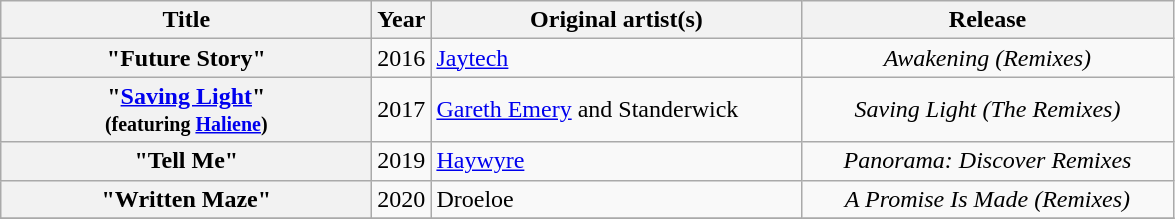<table class="wikitable plainrowheaders">
<tr>
<th style="width:15em;">Title</th>
<th>Year</th>
<th style="width:15em;">Original artist(s)</th>
<th style="width:15em;">Release</th>
</tr>
<tr>
<th scope="row">"Future Story"</th>
<td>2016</td>
<td><a href='#'>Jaytech</a></td>
<td style="text-align:center;"><em>Awakening (Remixes)</em></td>
</tr>
<tr>
<th scope="row">"<a href='#'>Saving Light</a>"<br><small>(featuring <a href='#'>Haliene</a>)</small></th>
<td>2017</td>
<td><a href='#'>Gareth Emery</a> and Standerwick</td>
<td style="text-align:center;"><em>Saving Light (The Remixes)</em></td>
</tr>
<tr>
<th scope="row">"Tell Me"</th>
<td>2019</td>
<td><a href='#'>Haywyre</a></td>
<td style="text-align:center;"><em>Panorama: Discover Remixes</em></td>
</tr>
<tr>
<th scope="row">"Written Maze"</th>
<td>2020</td>
<td>Droeloe</td>
<td style="text-align:center;"><em>A Promise Is Made (Remixes)</em></td>
</tr>
<tr>
</tr>
</table>
